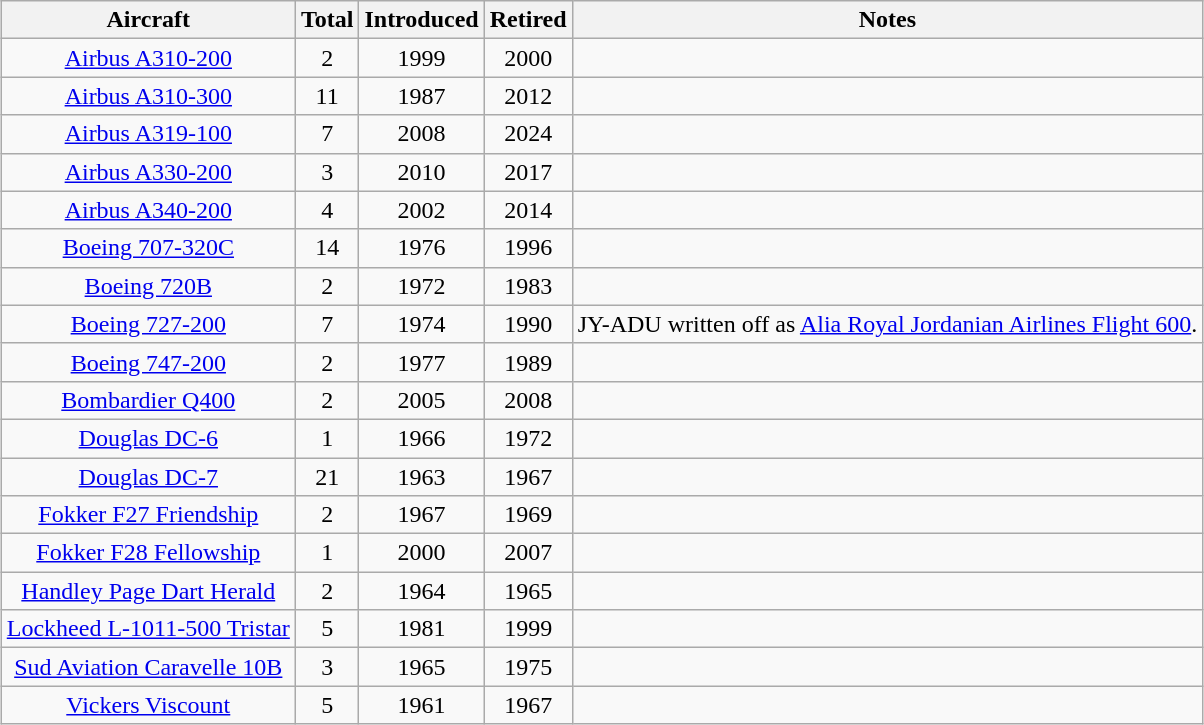<table class="wikitable" style="margin:1em auto; text-align:center;">
<tr>
<th>Aircraft</th>
<th>Total</th>
<th>Introduced</th>
<th>Retired</th>
<th>Notes</th>
</tr>
<tr>
<td><a href='#'>Airbus A310-200</a></td>
<td>2</td>
<td>1999</td>
<td>2000</td>
<td></td>
</tr>
<tr>
<td><a href='#'>Airbus A310-300</a></td>
<td>11</td>
<td>1987</td>
<td>2012</td>
<td></td>
</tr>
<tr>
<td><a href='#'>Airbus A319-100</a></td>
<td>7</td>
<td>2008</td>
<td>2024</td>
<td></td>
</tr>
<tr>
<td><a href='#'>Airbus A330-200</a></td>
<td>3</td>
<td>2010</td>
<td>2017</td>
<td></td>
</tr>
<tr>
<td><a href='#'>Airbus A340-200</a></td>
<td>4</td>
<td>2002</td>
<td>2014</td>
<td></td>
</tr>
<tr>
<td><a href='#'>Boeing 707-320C</a></td>
<td>14</td>
<td>1976</td>
<td>1996</td>
<td></td>
</tr>
<tr>
<td><a href='#'>Boeing 720B</a></td>
<td>2</td>
<td>1972</td>
<td>1983</td>
<td></td>
</tr>
<tr>
<td><a href='#'>Boeing 727-200</a></td>
<td>7</td>
<td>1974</td>
<td>1990</td>
<td>JY-ADU written off as <a href='#'>Alia Royal Jordanian Airlines Flight 600</a>.</td>
</tr>
<tr>
<td><a href='#'>Boeing 747-200</a></td>
<td>2</td>
<td>1977</td>
<td>1989</td>
<td></td>
</tr>
<tr>
<td><a href='#'>Bombardier Q400</a></td>
<td>2</td>
<td>2005</td>
<td>2008</td>
<td></td>
</tr>
<tr>
<td><a href='#'>Douglas DC-6</a></td>
<td>1</td>
<td>1966</td>
<td>1972</td>
<td></td>
</tr>
<tr>
<td><a href='#'>Douglas DC-7</a></td>
<td>21</td>
<td>1963</td>
<td>1967</td>
<td></td>
</tr>
<tr>
<td><a href='#'>Fokker F27 Friendship</a></td>
<td>2</td>
<td>1967</td>
<td>1969</td>
<td></td>
</tr>
<tr>
<td><a href='#'>Fokker F28 Fellowship</a></td>
<td>1</td>
<td>2000</td>
<td>2007</td>
<td></td>
</tr>
<tr>
<td><a href='#'>Handley Page Dart Herald</a></td>
<td>2</td>
<td>1964</td>
<td>1965</td>
<td></td>
</tr>
<tr>
<td><a href='#'>Lockheed L-1011-500 Tristar</a></td>
<td>5</td>
<td>1981</td>
<td>1999</td>
<td></td>
</tr>
<tr>
<td><a href='#'>Sud Aviation Caravelle 10B</a></td>
<td>3</td>
<td>1965</td>
<td>1975</td>
<td></td>
</tr>
<tr>
<td><a href='#'>Vickers Viscount</a></td>
<td>5</td>
<td>1961</td>
<td>1967</td>
<td></td>
</tr>
</table>
